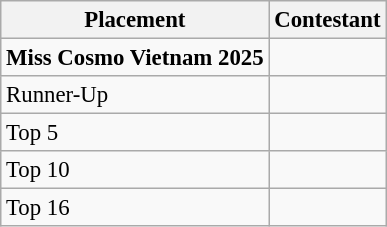<table class="wikitable sortable" style="font-size: 95%;">
<tr>
<th>Placement</th>
<th>Contestant</th>
</tr>
<tr>
<td><strong>Miss Cosmo Vietnam 2025</strong></td>
<td></td>
</tr>
<tr>
<td>Runner-Up</td>
<td></td>
</tr>
<tr>
<td>Top 5</td>
<td></td>
</tr>
<tr>
<td>Top 10</td>
<td></td>
</tr>
<tr>
<td>Top 16</td>
<td></td>
</tr>
</table>
